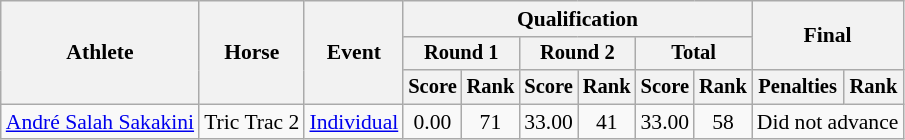<table class=wikitable style="font-size:90%">
<tr>
<th rowspan="3">Athlete</th>
<th rowspan="3">Horse</th>
<th rowspan="3">Event</th>
<th colspan="6">Qualification</th>
<th colspan="2" rowspan=2>Final</th>
</tr>
<tr style="font-size:95%">
<th colspan=2>Round 1</th>
<th colspan=2>Round 2</th>
<th colspan=2>Total</th>
</tr>
<tr style="font-size:95%">
<th>Score</th>
<th>Rank</th>
<th>Score</th>
<th>Rank</th>
<th>Score</th>
<th>Rank</th>
<th>Penalties</th>
<th>Rank</th>
</tr>
<tr align=center>
<td align=left><a href='#'>André Salah Sakakini</a></td>
<td align=left>Tric Trac 2</td>
<td align=left><a href='#'>Individual</a></td>
<td>0.00</td>
<td>71</td>
<td>33.00</td>
<td>41</td>
<td>33.00</td>
<td>58</td>
<td colspan=2>Did not advance</td>
</tr>
</table>
